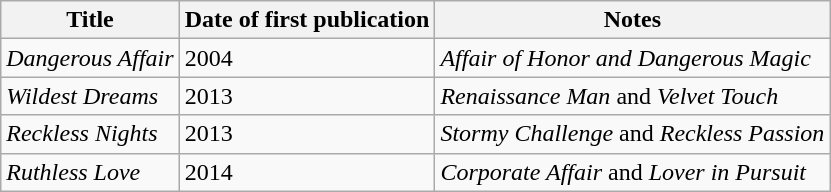<table class="wikitable sortable mw-collapsible">
<tr>
<th>Title</th>
<th>Date of first publication</th>
<th>Notes</th>
</tr>
<tr>
<td><em>Dangerous Affair</em></td>
<td>2004</td>
<td><em>Affair of Honor and Dangerous Magic</em></td>
</tr>
<tr>
<td><em>Wildest Dreams</em></td>
<td>2013</td>
<td><em>Renaissance Man</em> and <em>Velvet Touch</em></td>
</tr>
<tr>
<td><em>Reckless Nights</em></td>
<td>2013</td>
<td><em>Stormy Challenge</em> and <em>Reckless Passion</em></td>
</tr>
<tr>
<td><em>Ruthless Love</em></td>
<td>2014</td>
<td><em>Corporate Affair</em> and <em>Lover in Pursuit</em></td>
</tr>
</table>
